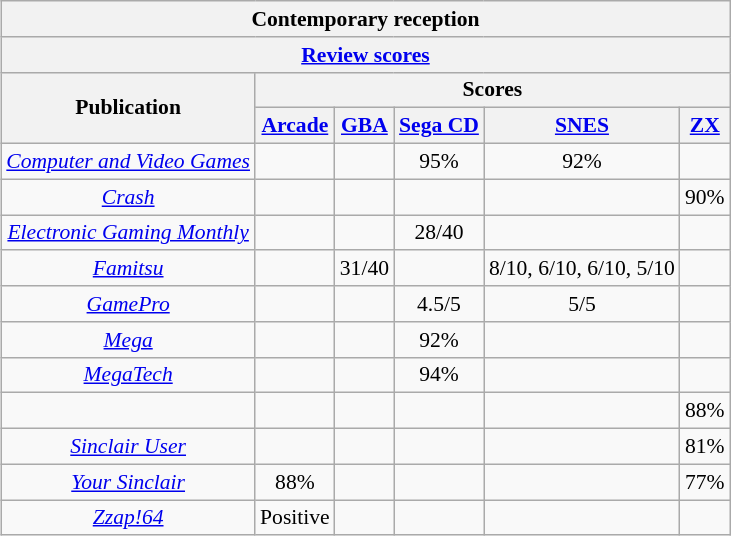<table class="wikitable collapsible" style="float:right; font-size:90%; text-align:center; margin:1em; margin-top:0; padding:0;" cellpadding="0">
<tr>
<th colspan=6 style="font-size: 100%">Contemporary reception</th>
</tr>
<tr>
<th colspan=6><a href='#'>Review scores</a></th>
</tr>
<tr>
<th rowspan=2>Publication</th>
<th colspan=5>Scores</th>
</tr>
<tr>
<th><a href='#'>Arcade</a></th>
<th><a href='#'>GBA</a></th>
<th><a href='#'>Sega CD</a></th>
<th><a href='#'>SNES</a></th>
<th><a href='#'>ZX</a></th>
</tr>
<tr>
<td><em><a href='#'>Computer and Video Games</a></em></td>
<td></td>
<td></td>
<td>95%</td>
<td>92%</td>
<td></td>
</tr>
<tr>
<td><em><a href='#'>Crash</a></em></td>
<td></td>
<td></td>
<td></td>
<td></td>
<td>90%</td>
</tr>
<tr>
<td><em><a href='#'>Electronic Gaming Monthly</a></em></td>
<td></td>
<td></td>
<td>28/40</td>
<td></td>
<td></td>
</tr>
<tr>
<td><em><a href='#'>Famitsu</a></em></td>
<td></td>
<td>31/40</td>
<td></td>
<td>8/10, 6/10, 6/10, 5/10</td>
<td></td>
</tr>
<tr>
<td><em><a href='#'>GamePro</a></em></td>
<td></td>
<td></td>
<td>4.5/5</td>
<td>5/5</td>
<td></td>
</tr>
<tr>
<td><em><a href='#'>Mega</a></em></td>
<td></td>
<td></td>
<td>92%</td>
<td></td>
<td></td>
</tr>
<tr>
<td><em><a href='#'>MegaTech</a></em></td>
<td></td>
<td></td>
<td>94%</td>
<td></td>
<td></td>
</tr>
<tr>
<td><em></em></td>
<td></td>
<td></td>
<td></td>
<td></td>
<td>88%</td>
</tr>
<tr>
<td><em><a href='#'>Sinclair User</a></em></td>
<td></td>
<td></td>
<td></td>
<td></td>
<td>81%</td>
</tr>
<tr>
<td><em><a href='#'>Your Sinclair</a></em></td>
<td>88%</td>
<td></td>
<td></td>
<td></td>
<td>77%</td>
</tr>
<tr>
<td><em><a href='#'>Zzap!64</a></em></td>
<td>Positive</td>
<td></td>
<td></td>
<td></td>
<td></td>
</tr>
</table>
